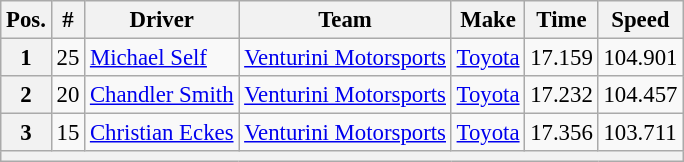<table class="wikitable" style="font-size:95%">
<tr>
<th>Pos.</th>
<th>#</th>
<th>Driver</th>
<th>Team</th>
<th>Make</th>
<th>Time</th>
<th>Speed</th>
</tr>
<tr>
<th>1</th>
<td>25</td>
<td><a href='#'>Michael Self</a></td>
<td><a href='#'>Venturini Motorsports</a></td>
<td><a href='#'>Toyota</a></td>
<td>17.159</td>
<td>104.901</td>
</tr>
<tr>
<th>2</th>
<td>20</td>
<td><a href='#'>Chandler Smith</a></td>
<td><a href='#'>Venturini Motorsports</a></td>
<td><a href='#'>Toyota</a></td>
<td>17.232</td>
<td>104.457</td>
</tr>
<tr>
<th>3</th>
<td>15</td>
<td><a href='#'>Christian Eckes</a></td>
<td><a href='#'>Venturini Motorsports</a></td>
<td><a href='#'>Toyota</a></td>
<td>17.356</td>
<td>103.711</td>
</tr>
<tr>
<th colspan="7"></th>
</tr>
</table>
